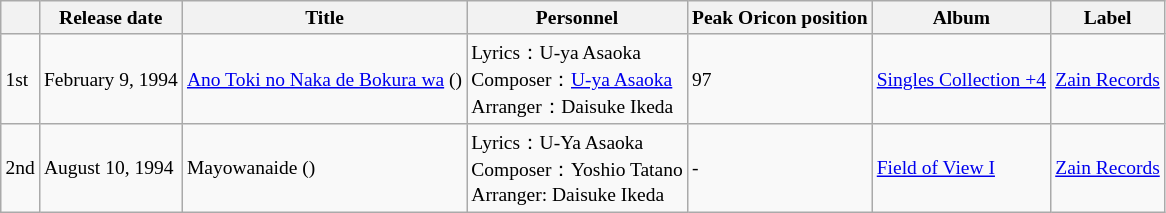<table class=wikitable style="font-size:small">
<tr>
<th></th>
<th>Release date</th>
<th>Title</th>
<th>Personnel</th>
<th>Peak Oricon position </th>
<th>Album</th>
<th>Label</th>
</tr>
<tr>
<td>1st</td>
<td>February 9, 1994</td>
<td><a href='#'>Ano Toki no Naka de Bokura wa</a> (<small></small>)</td>
<td>Lyrics：U-ya Asaoka<br>Composer：<a href='#'>U-ya Asaoka</a><br>Arranger：Daisuke Ikeda</td>
<td>97</td>
<td><a href='#'>Singles Collection +4</a></td>
<td><a href='#'>Zain Records</a></td>
</tr>
<tr>
<td>2nd</td>
<td>August 10, 1994</td>
<td>Mayowanaide (<small></small>)</td>
<td>Lyrics：U-Ya Asaoka<br>Composer：Yoshio Tatano<br>Arranger: Daisuke Ikeda</td>
<td>-</td>
<td><a href='#'>Field of View I</a></td>
<td><a href='#'>Zain Records</a></td>
</tr>
</table>
